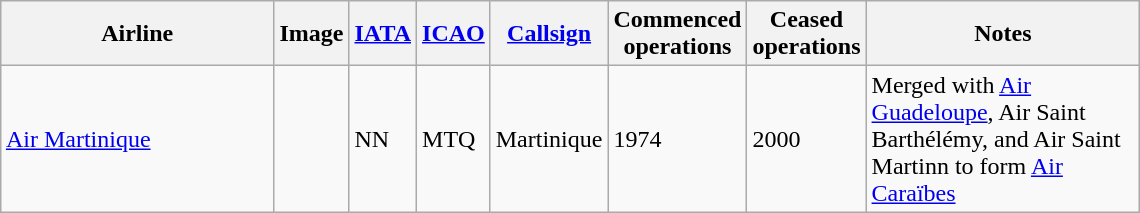<table class="wikitable sortable" style="border-collapse:collapse; margin:auto;" border="1" cellpadding="3">
<tr valign="middle">
<th style="width:175px;">Airline</th>
<th>Image</th>
<th><a href='#'>IATA</a></th>
<th><a href='#'>ICAO</a></th>
<th><a href='#'>Callsign</a></th>
<th>Commenced<br>operations</th>
<th>Ceased<br>operations</th>
<th style="width:175px;">Notes</th>
</tr>
<tr>
<td><a href='#'>Air Martinique</a></td>
<td></td>
<td>NN</td>
<td>MTQ</td>
<td>Martinique</td>
<td>1974</td>
<td>2000</td>
<td>Merged with <a href='#'>Air Guadeloupe</a>, Air Saint Barthélémy, and Air Saint Martinn to form <a href='#'>Air Caraïbes</a></td>
</tr>
</table>
